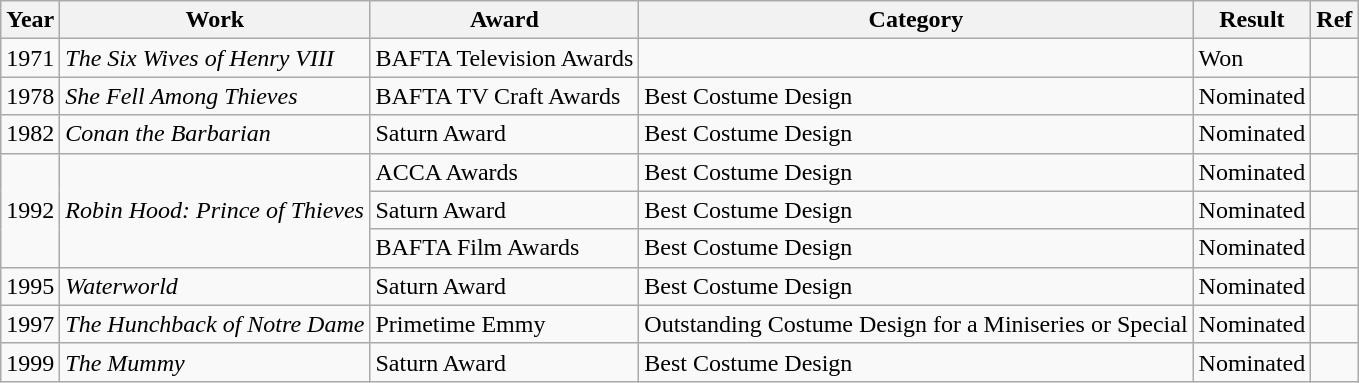<table class="wikitable">
<tr>
<th>Year</th>
<th>Work</th>
<th>Award</th>
<th>Category</th>
<th>Result</th>
<th>Ref</th>
</tr>
<tr>
<td>1971</td>
<td><em>The Six Wives of Henry VIII</em></td>
<td>BAFTA Television Awards</td>
<td></td>
<td>Won</td>
<td></td>
</tr>
<tr>
<td>1978</td>
<td><em>She Fell Among Thieves</em></td>
<td>BAFTA TV Craft Awards</td>
<td>Best Costume Design</td>
<td>Nominated</td>
<td></td>
</tr>
<tr>
<td>1982</td>
<td><em>Conan the Barbarian</em></td>
<td>Saturn Award</td>
<td>Best Costume Design</td>
<td>Nominated</td>
<td></td>
</tr>
<tr>
<td rowspan="3">1992</td>
<td rowspan="3"><em>Robin Hood: Prince of Thieves</em></td>
<td>ACCA Awards</td>
<td>Best Costume Design</td>
<td>Nominated</td>
<td></td>
</tr>
<tr>
<td>Saturn Award</td>
<td>Best Costume Design</td>
<td>Nominated</td>
<td></td>
</tr>
<tr>
<td>BAFTA Film Awards</td>
<td>Best Costume Design</td>
<td>Nominated</td>
<td></td>
</tr>
<tr>
<td>1995</td>
<td><em>Waterworld</em></td>
<td>Saturn Award</td>
<td>Best Costume Design</td>
<td>Nominated</td>
<td></td>
</tr>
<tr>
<td>1997</td>
<td><em>The Hunchback of Notre Dame</em></td>
<td>Primetime Emmy</td>
<td>Outstanding Costume Design for a Miniseries or Special</td>
<td>Nominated</td>
<td></td>
</tr>
<tr>
<td>1999</td>
<td><em>The Mummy</em></td>
<td>Saturn Award</td>
<td>Best Costume Design</td>
<td>Nominated</td>
<td></td>
</tr>
</table>
